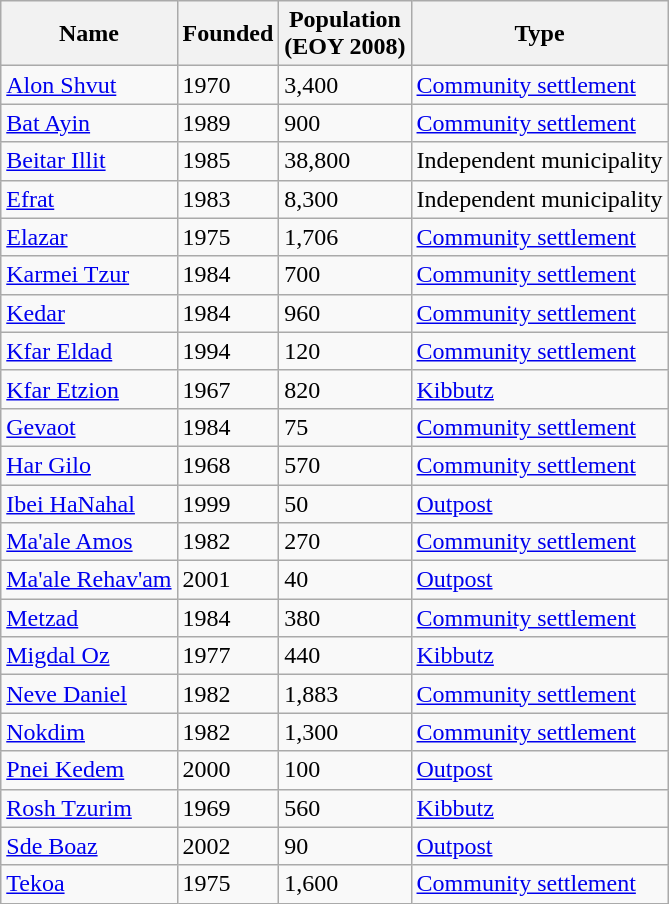<table class="wikitable sortable">
<tr>
<th>Name</th>
<th>Founded</th>
<th>Population <br>(EOY 2008)</th>
<th>Type</th>
</tr>
<tr>
<td><a href='#'>Alon Shvut</a></td>
<td>1970</td>
<td>3,400</td>
<td><a href='#'>Community settlement</a></td>
</tr>
<tr>
<td><a href='#'>Bat Ayin</a></td>
<td>1989</td>
<td>900</td>
<td><a href='#'>Community settlement</a></td>
</tr>
<tr>
<td><a href='#'>Beitar Illit</a></td>
<td>1985</td>
<td>38,800</td>
<td>Independent municipality</td>
</tr>
<tr>
<td><a href='#'>Efrat</a></td>
<td>1983</td>
<td>8,300</td>
<td>Independent municipality</td>
</tr>
<tr>
<td><a href='#'>Elazar</a></td>
<td>1975</td>
<td>1,706</td>
<td><a href='#'>Community settlement</a></td>
</tr>
<tr>
<td><a href='#'>Karmei Tzur</a></td>
<td>1984</td>
<td>700</td>
<td><a href='#'>Community settlement</a></td>
</tr>
<tr>
<td><a href='#'>Kedar</a></td>
<td>1984</td>
<td>960</td>
<td><a href='#'>Community settlement</a></td>
</tr>
<tr>
<td><a href='#'>Kfar Eldad</a></td>
<td>1994</td>
<td>120</td>
<td><a href='#'>Community settlement</a></td>
</tr>
<tr>
<td><a href='#'>Kfar Etzion</a></td>
<td>1967</td>
<td>820</td>
<td><a href='#'>Kibbutz</a></td>
</tr>
<tr>
<td><a href='#'>Gevaot</a></td>
<td>1984</td>
<td>75</td>
<td><a href='#'>Community settlement</a></td>
</tr>
<tr>
<td><a href='#'>Har Gilo</a></td>
<td>1968</td>
<td>570</td>
<td><a href='#'>Community settlement</a></td>
</tr>
<tr>
<td><a href='#'>Ibei HaNahal</a></td>
<td>1999</td>
<td>50</td>
<td><a href='#'>Outpost</a></td>
</tr>
<tr>
<td><a href='#'>Ma'ale Amos</a></td>
<td>1982</td>
<td>270</td>
<td><a href='#'>Community settlement</a></td>
</tr>
<tr>
<td><a href='#'>Ma'ale Rehav'am</a></td>
<td>2001</td>
<td>40</td>
<td><a href='#'>Outpost</a></td>
</tr>
<tr>
<td><a href='#'>Metzad</a></td>
<td>1984</td>
<td>380</td>
<td><a href='#'>Community settlement</a></td>
</tr>
<tr>
<td><a href='#'>Migdal Oz</a></td>
<td>1977</td>
<td>440</td>
<td><a href='#'>Kibbutz</a></td>
</tr>
<tr>
<td><a href='#'>Neve Daniel</a></td>
<td>1982</td>
<td>1,883</td>
<td><a href='#'>Community settlement</a></td>
</tr>
<tr>
<td><a href='#'>Nokdim</a></td>
<td>1982</td>
<td>1,300</td>
<td><a href='#'>Community settlement</a></td>
</tr>
<tr>
<td><a href='#'>Pnei Kedem</a></td>
<td>2000</td>
<td>100</td>
<td><a href='#'>Outpost</a></td>
</tr>
<tr>
<td><a href='#'>Rosh Tzurim</a></td>
<td>1969</td>
<td>560</td>
<td><a href='#'>Kibbutz</a></td>
</tr>
<tr>
<td><a href='#'>Sde Boaz</a></td>
<td>2002</td>
<td>90</td>
<td><a href='#'>Outpost</a></td>
</tr>
<tr>
<td><a href='#'>Tekoa</a></td>
<td>1975</td>
<td>1,600</td>
<td><a href='#'>Community settlement</a></td>
</tr>
</table>
